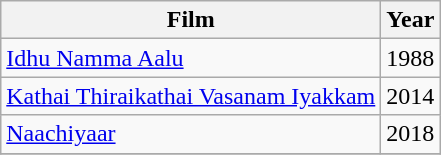<table class="wikitable">
<tr>
<th>Film</th>
<th>Year</th>
</tr>
<tr>
<td><a href='#'>Idhu Namma Aalu</a></td>
<td>1988</td>
</tr>
<tr>
<td><a href='#'>Kathai Thiraikathai Vasanam Iyakkam</a></td>
<td>2014</td>
</tr>
<tr>
<td><a href='#'>Naachiyaar</a></td>
<td>2018</td>
</tr>
<tr>
</tr>
</table>
